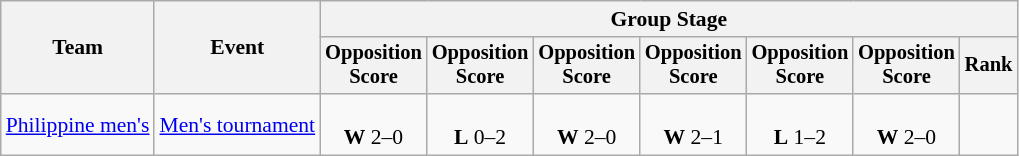<table class="wikitable" style="font-size:90%">
<tr>
<th rowspan=2>Team</th>
<th rowspan=2>Event</th>
<th colspan=7>Group Stage</th>
</tr>
<tr style="font-size:95%">
<th>Opposition<br>Score</th>
<th>Opposition<br>Score</th>
<th>Opposition<br>Score</th>
<th>Opposition<br>Score</th>
<th>Opposition<br>Score</th>
<th>Opposition<br>Score</th>
<th>Rank</th>
</tr>
<tr align=center>
<td align=left><a href='#'>Philippine men's</a></td>
<td align=left><a href='#'>Men's tournament</a></td>
<td><br><strong>W</strong> 2–0</td>
<td><br><strong>L</strong> 0–2</td>
<td><br><strong>W</strong> 2–0</td>
<td><br><strong>W</strong> 2–1</td>
<td><br><strong>L</strong> 1–2</td>
<td><br><strong>W</strong> 2–0</td>
<td></td>
</tr>
</table>
